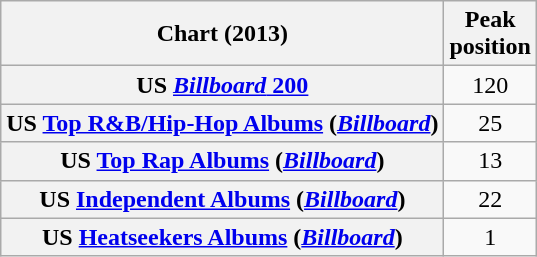<table class="wikitable sortable plainrowheaders" style="text-align:center">
<tr>
<th scope="col">Chart (2013)</th>
<th scope="col">Peak<br>position</th>
</tr>
<tr>
<th scope="row">US <a href='#'><em>Billboard</em> 200</a></th>
<td>120</td>
</tr>
<tr>
<th scope="row">US <a href='#'>Top R&B/Hip-Hop Albums</a> (<em><a href='#'>Billboard</a></em>)</th>
<td>25</td>
</tr>
<tr>
<th scope="row">US <a href='#'>Top Rap Albums</a> (<em><a href='#'>Billboard</a></em>)</th>
<td>13</td>
</tr>
<tr>
<th scope="row">US <a href='#'>Independent Albums</a> (<em><a href='#'>Billboard</a></em>)</th>
<td>22</td>
</tr>
<tr>
<th scope="row">US <a href='#'>Heatseekers Albums</a> (<em><a href='#'>Billboard</a></em>)</th>
<td>1</td>
</tr>
</table>
